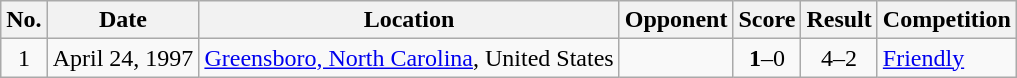<table class="wikitable plainrowheaders">
<tr>
<th>No.</th>
<th>Date</th>
<th>Location</th>
<th>Opponent</th>
<th>Score</th>
<th>Result</th>
<th>Competition</th>
</tr>
<tr>
<td align="center">1</td>
<td>April 24, 1997</td>
<td><a href='#'>Greensboro, North Carolina</a>, United States</td>
<td></td>
<td align="center"><strong>1</strong>–0</td>
<td align="center">4–2</td>
<td><a href='#'>Friendly</a></td>
</tr>
</table>
